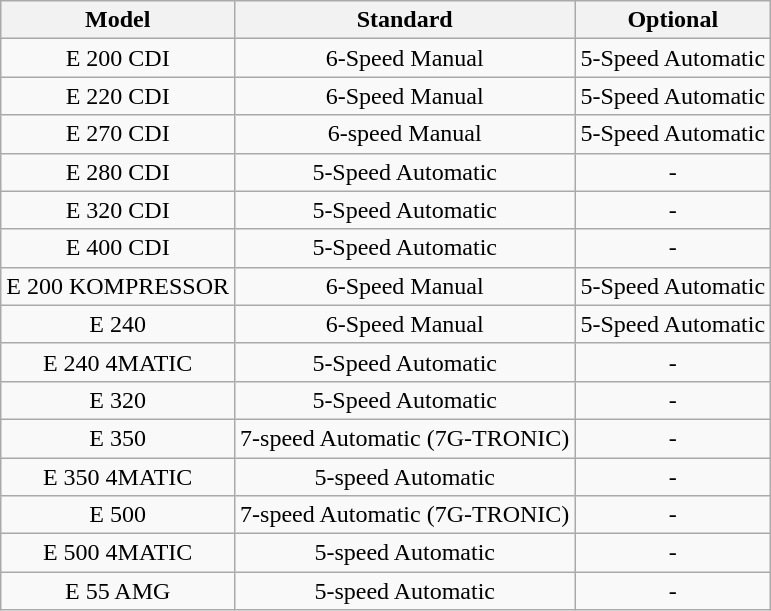<table class="wikitable" style="text-align:center;">
<tr>
<th>Model</th>
<th>Standard</th>
<th>Optional</th>
</tr>
<tr>
<td>E 200 CDI</td>
<td>6-Speed Manual</td>
<td>5-Speed Automatic</td>
</tr>
<tr>
<td>E 220 CDI</td>
<td>6-Speed Manual</td>
<td>5-Speed Automatic</td>
</tr>
<tr>
<td>E 270 CDI</td>
<td>6-speed Manual</td>
<td>5-Speed Automatic</td>
</tr>
<tr>
<td>E 280 CDI</td>
<td>5-Speed Automatic</td>
<td>-</td>
</tr>
<tr>
<td>E 320 CDI</td>
<td>5-Speed Automatic</td>
<td>-</td>
</tr>
<tr>
<td>E 400 CDI</td>
<td>5-Speed Automatic</td>
<td>-</td>
</tr>
<tr>
<td>E 200 KOMPRESSOR</td>
<td>6-Speed Manual</td>
<td>5-Speed Automatic</td>
</tr>
<tr>
<td>E 240</td>
<td>6-Speed Manual</td>
<td>5-Speed Automatic</td>
</tr>
<tr>
<td>E 240 4MATIC</td>
<td>5-Speed Automatic</td>
<td>-</td>
</tr>
<tr>
<td>E 320</td>
<td>5-Speed Automatic</td>
<td>-</td>
</tr>
<tr>
<td>E 350</td>
<td>7-speed Automatic (7G-TRONIC)</td>
<td>-</td>
</tr>
<tr>
<td>E 350 4MATIC</td>
<td>5-speed Automatic</td>
<td>-</td>
</tr>
<tr>
<td>E 500</td>
<td>7-speed Automatic (7G-TRONIC)</td>
<td>-</td>
</tr>
<tr>
<td>E 500 4MATIC</td>
<td>5-speed Automatic</td>
<td>-</td>
</tr>
<tr>
<td>E 55 AMG</td>
<td>5-speed Automatic</td>
<td>-</td>
</tr>
</table>
